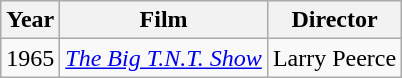<table class="wikitable">
<tr>
<th>Year</th>
<th>Film</th>
<th>Director</th>
</tr>
<tr>
<td>1965</td>
<td><em><a href='#'>The Big T.N.T. Show</a></em></td>
<td>Larry Peerce</td>
</tr>
</table>
